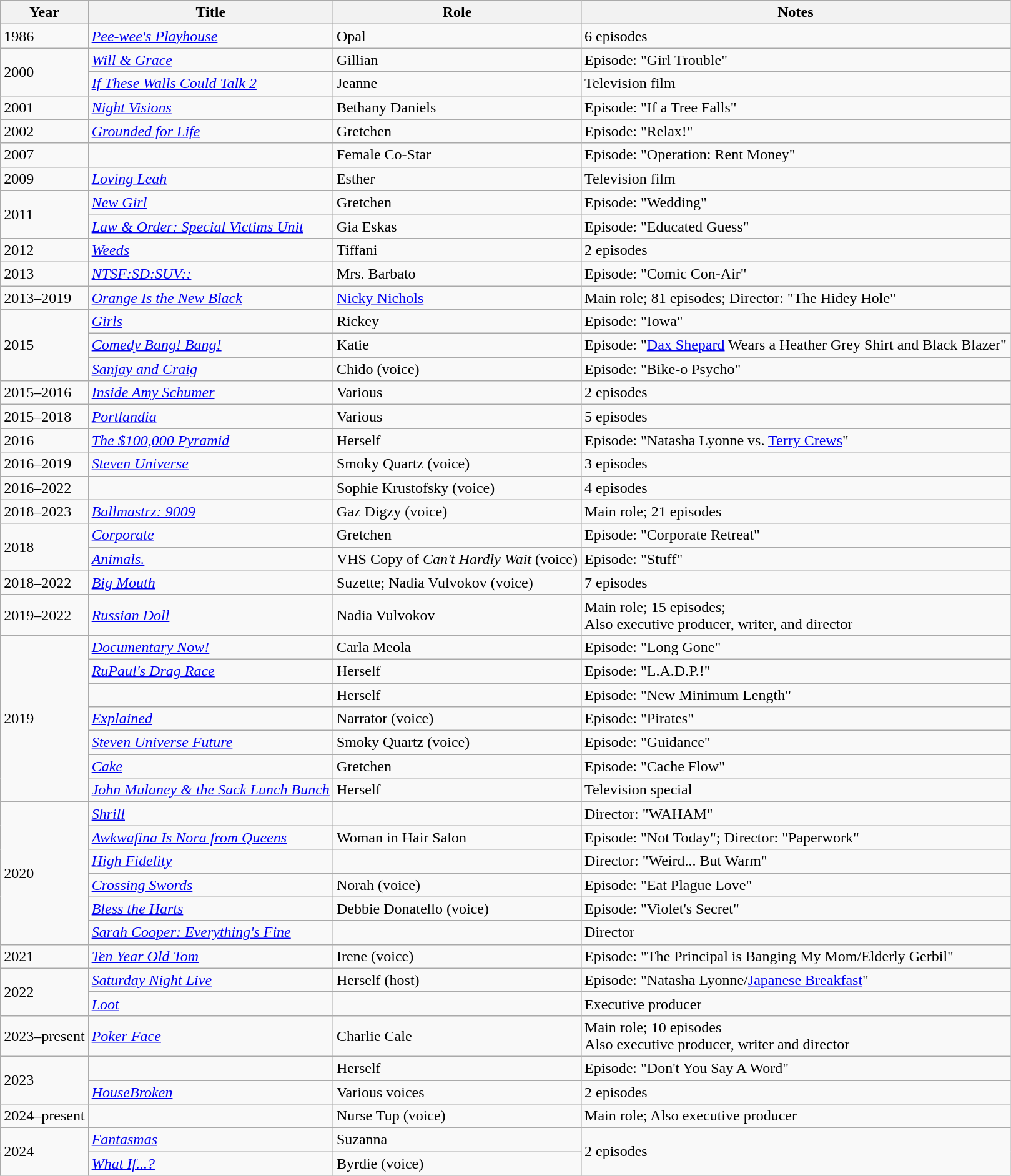<table class="wikitable sortable">
<tr>
<th>Year</th>
<th>Title</th>
<th>Role</th>
<th class="unsortable">Notes</th>
</tr>
<tr>
<td>1986</td>
<td><em><a href='#'>Pee-wee's Playhouse</a></em></td>
<td>Opal</td>
<td>6 episodes</td>
</tr>
<tr>
<td rowspan="2">2000</td>
<td><em><a href='#'>Will & Grace</a></em></td>
<td>Gillian</td>
<td>Episode: "Girl Trouble"</td>
</tr>
<tr>
<td><em><a href='#'>If These Walls Could Talk 2</a></em></td>
<td>Jeanne</td>
<td>Television film</td>
</tr>
<tr>
<td>2001</td>
<td><em><a href='#'>Night Visions</a></em></td>
<td>Bethany Daniels</td>
<td>Episode: "If a Tree Falls"</td>
</tr>
<tr>
<td>2002</td>
<td><em><a href='#'>Grounded for Life</a></em></td>
<td>Gretchen</td>
<td>Episode: "Relax!"</td>
</tr>
<tr>
<td>2007</td>
<td><em></em></td>
<td>Female Co-Star</td>
<td>Episode: "Operation: Rent Money"</td>
</tr>
<tr>
<td>2009</td>
<td><em><a href='#'>Loving Leah</a></em></td>
<td>Esther</td>
<td>Television film</td>
</tr>
<tr>
<td rowspan="2">2011</td>
<td><em><a href='#'>New Girl</a></em></td>
<td>Gretchen</td>
<td>Episode: "Wedding"</td>
</tr>
<tr>
<td><em><a href='#'>Law & Order: Special Victims Unit</a></em></td>
<td>Gia Eskas</td>
<td>Episode: "Educated Guess"</td>
</tr>
<tr>
<td>2012</td>
<td><em><a href='#'>Weeds</a></em></td>
<td>Tiffani</td>
<td>2 episodes</td>
</tr>
<tr>
<td>2013</td>
<td><em><a href='#'>NTSF:SD:SUV::</a></em></td>
<td>Mrs. Barbato</td>
<td>Episode: "Comic Con-Air"</td>
</tr>
<tr>
<td>2013–2019</td>
<td><em><a href='#'>Orange Is the New Black</a></em></td>
<td><a href='#'>Nicky Nichols</a></td>
<td>Main role; 81 episodes; Director: "The Hidey Hole"</td>
</tr>
<tr>
<td rowspan="3">2015</td>
<td><em><a href='#'>Girls</a></em></td>
<td>Rickey</td>
<td>Episode: "Iowa"</td>
</tr>
<tr>
<td><em><a href='#'>Comedy Bang! Bang!</a></em></td>
<td>Katie</td>
<td>Episode: "<a href='#'>Dax Shepard</a> Wears a Heather Grey Shirt and Black Blazer"</td>
</tr>
<tr>
<td><em><a href='#'>Sanjay and Craig</a></em></td>
<td>Chido (voice)</td>
<td>Episode: "Bike-o Psycho"</td>
</tr>
<tr>
<td>2015–2016</td>
<td><em><a href='#'>Inside Amy Schumer</a></em></td>
<td>Various</td>
<td>2 episodes</td>
</tr>
<tr>
<td>2015–2018</td>
<td><em><a href='#'>Portlandia</a></em></td>
<td>Various</td>
<td>5 episodes</td>
</tr>
<tr>
<td>2016</td>
<td><em><a href='#'>The $100,000 Pyramid</a></em></td>
<td>Herself</td>
<td>Episode: "Natasha Lyonne vs. <a href='#'>Terry Crews</a>"</td>
</tr>
<tr>
<td>2016–2019</td>
<td><em><a href='#'>Steven Universe</a></em></td>
<td>Smoky Quartz (voice)</td>
<td>3 episodes</td>
</tr>
<tr>
<td>2016–2022</td>
<td><em></em></td>
<td>Sophie Krustofsky (voice)</td>
<td>4 episodes</td>
</tr>
<tr>
<td>2018–2023</td>
<td><em><a href='#'>Ballmastrz: 9009</a></em></td>
<td>Gaz Digzy (voice)</td>
<td>Main role; 21 episodes</td>
</tr>
<tr>
<td rowspan="2">2018</td>
<td><em><a href='#'>Corporate</a></em></td>
<td>Gretchen</td>
<td>Episode: "Corporate Retreat"</td>
</tr>
<tr>
<td><em><a href='#'>Animals.</a></em></td>
<td>VHS Copy of <em>Can't Hardly Wait</em> (voice)</td>
<td>Episode: "Stuff"</td>
</tr>
<tr>
<td>2018–2022</td>
<td><em><a href='#'>Big Mouth</a></em></td>
<td>Suzette; Nadia Vulvokov (voice)</td>
<td>7 episodes</td>
</tr>
<tr>
<td>2019–2022</td>
<td><em><a href='#'>Russian Doll</a></em></td>
<td>Nadia Vulvokov</td>
<td>Main role; 15 episodes; <br> Also executive producer, writer, and director</td>
</tr>
<tr>
<td rowspan="7">2019</td>
<td><em><a href='#'>Documentary Now!</a></em></td>
<td>Carla Meola</td>
<td>Episode: "Long Gone"</td>
</tr>
<tr>
<td><em><a href='#'>RuPaul's Drag Race</a></em></td>
<td>Herself</td>
<td>Episode: "L.A.D.P.!"</td>
</tr>
<tr>
<td><em></em></td>
<td>Herself</td>
<td>Episode: "New Minimum Length"</td>
</tr>
<tr>
<td><em><a href='#'>Explained</a></em></td>
<td>Narrator (voice)</td>
<td>Episode: "Pirates"</td>
</tr>
<tr>
<td><em><a href='#'>Steven Universe Future</a></em></td>
<td>Smoky Quartz (voice)</td>
<td>Episode: "Guidance"</td>
</tr>
<tr>
<td><em><a href='#'>Cake</a></em></td>
<td>Gretchen</td>
<td>Episode: "Cache Flow"</td>
</tr>
<tr>
<td><em><a href='#'>John Mulaney & the Sack Lunch Bunch</a></em></td>
<td>Herself</td>
<td>Television special</td>
</tr>
<tr>
<td rowspan="6">2020</td>
<td><em><a href='#'>Shrill</a></em></td>
<td></td>
<td>Director: "WAHAM"</td>
</tr>
<tr>
<td><em><a href='#'>Awkwafina Is Nora from Queens</a></em></td>
<td>Woman in Hair Salon</td>
<td>Episode: "Not Today"; Director: "Paperwork"</td>
</tr>
<tr>
<td><em><a href='#'>High Fidelity</a></em></td>
<td></td>
<td>Director: "Weird... But Warm"</td>
</tr>
<tr>
<td><em><a href='#'>Crossing Swords</a></em></td>
<td>Norah (voice)</td>
<td>Episode: "Eat Plague Love"</td>
</tr>
<tr>
<td><em><a href='#'>Bless the Harts</a></em></td>
<td>Debbie Donatello (voice)</td>
<td>Episode: "Violet's Secret"</td>
</tr>
<tr>
<td><em><a href='#'>Sarah Cooper: Everything's Fine</a></em></td>
<td></td>
<td>Director</td>
</tr>
<tr>
<td>2021</td>
<td><em><a href='#'>Ten Year Old Tom</a></em></td>
<td>Irene (voice)</td>
<td>Episode: "The Principal is Banging My Mom/Elderly Gerbil"</td>
</tr>
<tr>
<td rowspan="2">2022</td>
<td><em><a href='#'>Saturday Night Live</a></em></td>
<td>Herself (host)</td>
<td>Episode: "Natasha Lyonne/<a href='#'>Japanese Breakfast</a>"</td>
</tr>
<tr>
<td><em><a href='#'>Loot</a></em></td>
<td></td>
<td>Executive producer</td>
</tr>
<tr>
<td>2023–present</td>
<td><em><a href='#'>Poker Face</a></em></td>
<td>Charlie Cale</td>
<td>Main role; 10 episodes <br> Also executive producer, writer and director</td>
</tr>
<tr>
<td rowspan="2">2023</td>
<td><em></em></td>
<td>Herself</td>
<td>Episode: "Don't You Say A Word"</td>
</tr>
<tr>
<td><em><a href='#'>HouseBroken</a></em></td>
<td>Various voices</td>
<td>2 episodes</td>
</tr>
<tr>
<td>2024–present</td>
<td><em></em></td>
<td>Nurse Tup (voice)</td>
<td>Main role; Also executive producer</td>
</tr>
<tr>
<td rowspan="2">2024</td>
<td><em><a href='#'>Fantasmas</a></em></td>
<td>Suzanna</td>
<td rowspan="2">2 episodes</td>
</tr>
<tr>
<td><em><a href='#'>What If...?</a></em></td>
<td>Byrdie (voice)</td>
</tr>
</table>
